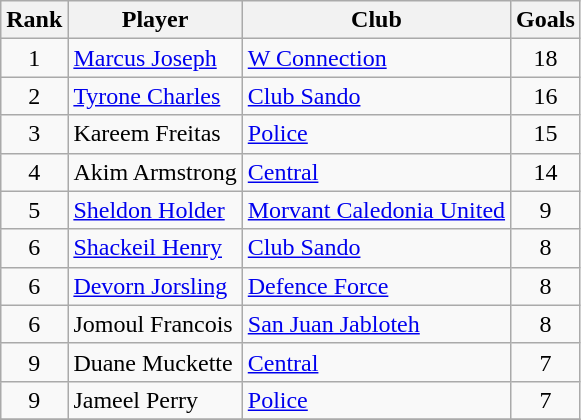<table class="wikitable">
<tr>
<th>Rank</th>
<th>Player</th>
<th>Club</th>
<th>Goals</th>
</tr>
<tr>
<td align=center>1</td>
<td> <a href='#'>Marcus Joseph</a></td>
<td><a href='#'>W Connection</a></td>
<td align=center>18</td>
</tr>
<tr>
<td align=center>2</td>
<td> <a href='#'>Tyrone Charles</a></td>
<td><a href='#'>Club Sando</a></td>
<td align=center>16</td>
</tr>
<tr>
<td align=center>3</td>
<td> Kareem Freitas</td>
<td><a href='#'>Police</a></td>
<td align=center>15</td>
</tr>
<tr>
<td align=center>4</td>
<td> Akim Armstrong</td>
<td><a href='#'>Central</a></td>
<td align=center>14</td>
</tr>
<tr>
<td align=center>5</td>
<td> <a href='#'>Sheldon Holder</a></td>
<td><a href='#'>Morvant Caledonia United</a></td>
<td align=center>9</td>
</tr>
<tr>
<td align=center>6</td>
<td> <a href='#'>Shackeil Henry</a></td>
<td><a href='#'>Club Sando</a></td>
<td align=center>8</td>
</tr>
<tr>
<td align=center>6</td>
<td> <a href='#'>Devorn Jorsling</a></td>
<td><a href='#'>Defence Force</a></td>
<td align=center>8</td>
</tr>
<tr>
<td align=center>6</td>
<td> Jomoul Francois</td>
<td><a href='#'>San Juan Jabloteh</a></td>
<td align=center>8</td>
</tr>
<tr>
<td align=center>9</td>
<td> Duane Muckette</td>
<td><a href='#'>Central</a></td>
<td align=center>7</td>
</tr>
<tr>
<td align=center>9</td>
<td> Jameel Perry</td>
<td><a href='#'>Police</a></td>
<td align=center>7</td>
</tr>
<tr>
</tr>
</table>
